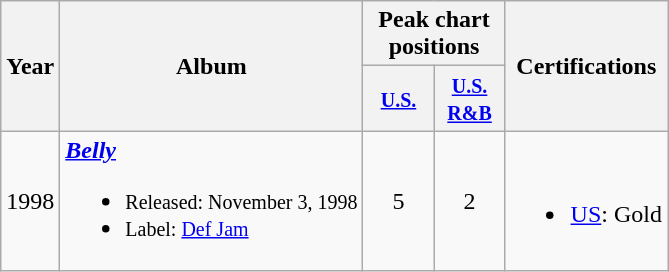<table class="wikitable">
<tr>
<th rowspan="2">Year</th>
<th rowspan="2">Album</th>
<th colspan="2">Peak chart positions</th>
<th rowspan="2">Certifications</th>
</tr>
<tr>
<th width=40><small><a href='#'>U.S.</a></small></th>
<th width=40><small><a href='#'>U.S. R&B</a></small></th>
</tr>
<tr>
<td>1998</td>
<td><strong><em><a href='#'>Belly</a></em></strong><br><ul><li><small>Released: November 3, 1998</small></li><li><small>Label: <a href='#'>Def Jam</a></small></li></ul></td>
<td style="text-align:center;">5</td>
<td style="text-align:center;">2</td>
<td><br><ul><li><a href='#'>US</a>: Gold</li></ul></td>
</tr>
</table>
